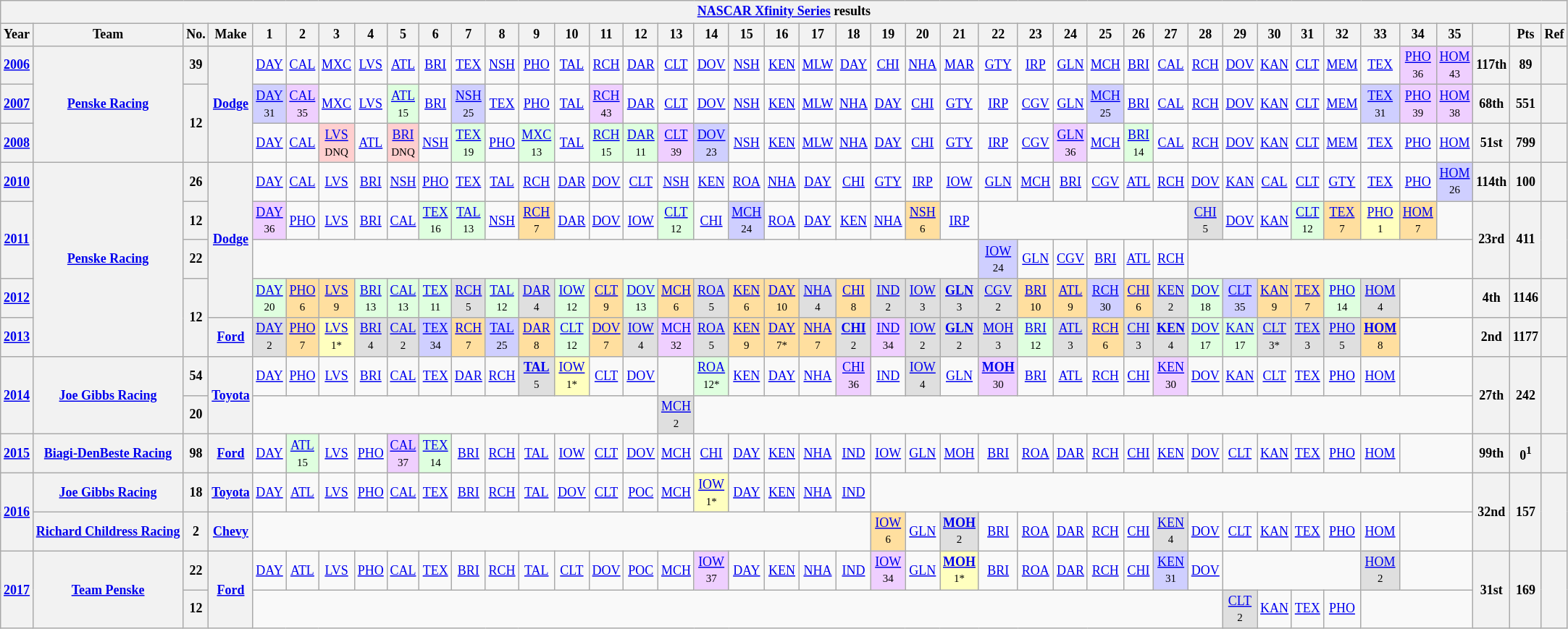<table class="wikitable" style="text-align:center; font-size:75%">
<tr>
<th colspan=45><a href='#'>NASCAR Xfinity Series</a> results</th>
</tr>
<tr>
<th>Year</th>
<th>Team</th>
<th>No.</th>
<th>Make</th>
<th>1</th>
<th>2</th>
<th>3</th>
<th>4</th>
<th>5</th>
<th>6</th>
<th>7</th>
<th>8</th>
<th>9</th>
<th>10</th>
<th>11</th>
<th>12</th>
<th>13</th>
<th>14</th>
<th>15</th>
<th>16</th>
<th>17</th>
<th>18</th>
<th>19</th>
<th>20</th>
<th>21</th>
<th>22</th>
<th>23</th>
<th>24</th>
<th>25</th>
<th>26</th>
<th>27</th>
<th>28</th>
<th>29</th>
<th>30</th>
<th>31</th>
<th>32</th>
<th>33</th>
<th>34</th>
<th>35</th>
<th></th>
<th>Pts</th>
<th>Ref</th>
</tr>
<tr>
<th><a href='#'>2006</a></th>
<th rowspan=3><a href='#'>Penske Racing</a></th>
<th>39</th>
<th rowspan=3><a href='#'>Dodge</a></th>
<td><a href='#'>DAY</a></td>
<td><a href='#'>CAL</a></td>
<td><a href='#'>MXC</a></td>
<td><a href='#'>LVS</a></td>
<td><a href='#'>ATL</a></td>
<td><a href='#'>BRI</a></td>
<td><a href='#'>TEX</a></td>
<td><a href='#'>NSH</a></td>
<td><a href='#'>PHO</a></td>
<td><a href='#'>TAL</a></td>
<td><a href='#'>RCH</a></td>
<td><a href='#'>DAR</a></td>
<td><a href='#'>CLT</a></td>
<td><a href='#'>DOV</a></td>
<td><a href='#'>NSH</a></td>
<td><a href='#'>KEN</a></td>
<td><a href='#'>MLW</a></td>
<td><a href='#'>DAY</a></td>
<td><a href='#'>CHI</a></td>
<td><a href='#'>NHA</a></td>
<td><a href='#'>MAR</a></td>
<td><a href='#'>GTY</a></td>
<td><a href='#'>IRP</a></td>
<td><a href='#'>GLN</a></td>
<td><a href='#'>MCH</a></td>
<td><a href='#'>BRI</a></td>
<td><a href='#'>CAL</a></td>
<td><a href='#'>RCH</a></td>
<td><a href='#'>DOV</a></td>
<td><a href='#'>KAN</a></td>
<td><a href='#'>CLT</a></td>
<td><a href='#'>MEM</a></td>
<td><a href='#'>TEX</a></td>
<td style="background:#EFCFFF;"><a href='#'>PHO</a><br><small>36</small></td>
<td style="background:#EFCFFF;"><a href='#'>HOM</a><br><small>43</small></td>
<th>117th</th>
<th>89</th>
<th></th>
</tr>
<tr>
<th><a href='#'>2007</a></th>
<th rowspan=2>12</th>
<td style="background:#CFCFFF;"><a href='#'>DAY</a><br><small>31</small></td>
<td style="background:#EFCFFF;"><a href='#'>CAL</a><br><small>35</small></td>
<td><a href='#'>MXC</a></td>
<td><a href='#'>LVS</a></td>
<td style="background:#DFFFDF;"><a href='#'>ATL</a><br><small>15</small></td>
<td><a href='#'>BRI</a></td>
<td style="background:#CFCFFF;"><a href='#'>NSH</a><br><small>25</small></td>
<td><a href='#'>TEX</a></td>
<td><a href='#'>PHO</a></td>
<td><a href='#'>TAL</a></td>
<td style="background:#EFCFFF;"><a href='#'>RCH</a><br><small>43</small></td>
<td><a href='#'>DAR</a></td>
<td><a href='#'>CLT</a></td>
<td><a href='#'>DOV</a></td>
<td><a href='#'>NSH</a></td>
<td><a href='#'>KEN</a></td>
<td><a href='#'>MLW</a></td>
<td><a href='#'>NHA</a></td>
<td><a href='#'>DAY</a></td>
<td><a href='#'>CHI</a></td>
<td><a href='#'>GTY</a></td>
<td><a href='#'>IRP</a></td>
<td><a href='#'>CGV</a></td>
<td><a href='#'>GLN</a></td>
<td style="background:#CFCFFF;"><a href='#'>MCH</a><br><small>25</small></td>
<td><a href='#'>BRI</a></td>
<td><a href='#'>CAL</a></td>
<td><a href='#'>RCH</a></td>
<td><a href='#'>DOV</a></td>
<td><a href='#'>KAN</a></td>
<td><a href='#'>CLT</a></td>
<td><a href='#'>MEM</a></td>
<td style="background:#CFCFFF;"><a href='#'>TEX</a><br><small>31</small></td>
<td style="background:#EFCFFF;"><a href='#'>PHO</a><br><small>39</small></td>
<td style="background:#EFCFFF;"><a href='#'>HOM</a><br><small>38</small></td>
<th>68th</th>
<th>551</th>
<th></th>
</tr>
<tr>
<th><a href='#'>2008</a></th>
<td><a href='#'>DAY</a></td>
<td><a href='#'>CAL</a></td>
<td style="background:#FFCFCF;"><a href='#'>LVS</a><br><small>DNQ</small></td>
<td><a href='#'>ATL</a></td>
<td style="background:#FFCFCF;"><a href='#'>BRI</a><br><small>DNQ</small></td>
<td><a href='#'>NSH</a></td>
<td style="background:#DFFFDF;"><a href='#'>TEX</a><br><small>19</small></td>
<td><a href='#'>PHO</a></td>
<td style="background:#DFFFDF;"><a href='#'>MXC</a><br><small>13</small></td>
<td><a href='#'>TAL</a></td>
<td style="background:#DFFFDF;"><a href='#'>RCH</a><br><small>15</small></td>
<td style="background:#DFFFDF;"><a href='#'>DAR</a><br><small>11</small></td>
<td style="background:#EFCFFF;"><a href='#'>CLT</a><br><small>39</small></td>
<td style="background:#CFCFFF;"><a href='#'>DOV</a><br><small>23</small></td>
<td><a href='#'>NSH</a></td>
<td><a href='#'>KEN</a></td>
<td><a href='#'>MLW</a></td>
<td><a href='#'>NHA</a></td>
<td><a href='#'>DAY</a></td>
<td><a href='#'>CHI</a></td>
<td><a href='#'>GTY</a></td>
<td><a href='#'>IRP</a></td>
<td><a href='#'>CGV</a></td>
<td style="background:#EFCFFF;"><a href='#'>GLN</a><br><small>36</small></td>
<td><a href='#'>MCH</a></td>
<td style="background:#DFFFDF;"><a href='#'>BRI</a><br><small>14</small></td>
<td><a href='#'>CAL</a></td>
<td><a href='#'>RCH</a></td>
<td><a href='#'>DOV</a></td>
<td><a href='#'>KAN</a></td>
<td><a href='#'>CLT</a></td>
<td><a href='#'>MEM</a></td>
<td><a href='#'>TEX</a></td>
<td><a href='#'>PHO</a></td>
<td><a href='#'>HOM</a></td>
<th>51st</th>
<th>799</th>
<th></th>
</tr>
<tr>
<th><a href='#'>2010</a></th>
<th rowspan=5><a href='#'>Penske Racing</a></th>
<th>26</th>
<th rowspan=4><a href='#'>Dodge</a></th>
<td><a href='#'>DAY</a></td>
<td><a href='#'>CAL</a></td>
<td><a href='#'>LVS</a></td>
<td><a href='#'>BRI</a></td>
<td><a href='#'>NSH</a></td>
<td><a href='#'>PHO</a></td>
<td><a href='#'>TEX</a></td>
<td><a href='#'>TAL</a></td>
<td><a href='#'>RCH</a></td>
<td><a href='#'>DAR</a></td>
<td><a href='#'>DOV</a></td>
<td><a href='#'>CLT</a></td>
<td><a href='#'>NSH</a></td>
<td><a href='#'>KEN</a></td>
<td><a href='#'>ROA</a></td>
<td><a href='#'>NHA</a></td>
<td><a href='#'>DAY</a></td>
<td><a href='#'>CHI</a></td>
<td><a href='#'>GTY</a></td>
<td><a href='#'>IRP</a></td>
<td><a href='#'>IOW</a></td>
<td><a href='#'>GLN</a></td>
<td><a href='#'>MCH</a></td>
<td><a href='#'>BRI</a></td>
<td><a href='#'>CGV</a></td>
<td><a href='#'>ATL</a></td>
<td><a href='#'>RCH</a></td>
<td><a href='#'>DOV</a></td>
<td><a href='#'>KAN</a></td>
<td><a href='#'>CAL</a></td>
<td><a href='#'>CLT</a></td>
<td><a href='#'>GTY</a></td>
<td><a href='#'>TEX</a></td>
<td><a href='#'>PHO</a></td>
<td style="background:#CFCFFF;"><a href='#'>HOM</a><br><small>26</small></td>
<th>114th</th>
<th>100</th>
<th></th>
</tr>
<tr>
<th rowspan=2><a href='#'>2011</a></th>
<th>12</th>
<td style="background:#EFCFFF;"><a href='#'>DAY</a><br><small>36</small></td>
<td><a href='#'>PHO</a></td>
<td><a href='#'>LVS</a></td>
<td><a href='#'>BRI</a></td>
<td><a href='#'>CAL</a></td>
<td style="background:#DFFFDF;"><a href='#'>TEX</a><br><small>16</small></td>
<td style="background:#DFFFDF;"><a href='#'>TAL</a><br><small>13</small></td>
<td><a href='#'>NSH</a></td>
<td style="background:#FFDF9F;"><a href='#'>RCH</a><br><small>7</small></td>
<td><a href='#'>DAR</a></td>
<td><a href='#'>DOV</a></td>
<td><a href='#'>IOW</a></td>
<td style="background:#DFFFDF;"><a href='#'>CLT</a><br><small>12</small></td>
<td><a href='#'>CHI</a></td>
<td style="background:#CFCFFF;"><a href='#'>MCH</a><br><small>24</small></td>
<td><a href='#'>ROA</a></td>
<td><a href='#'>DAY</a></td>
<td><a href='#'>KEN</a></td>
<td><a href='#'>NHA</a></td>
<td style="background:#FFDF9F;"><a href='#'>NSH</a><br><small>6</small></td>
<td><a href='#'>IRP</a></td>
<td colspan=6></td>
<td style="background:#DFDFDF;"><a href='#'>CHI</a><br><small>5</small></td>
<td><a href='#'>DOV</a></td>
<td><a href='#'>KAN</a></td>
<td style="background:#DFFFDF;"><a href='#'>CLT</a><br><small>12</small></td>
<td style="background:#FFDF9F;"><a href='#'>TEX</a><br><small>7</small></td>
<td style="background:#FFFFBF;"><a href='#'>PHO</a><br><small>1</small></td>
<td style="background:#FFDF9F;"><a href='#'>HOM</a><br><small>7</small></td>
<td></td>
<th rowspan=2>23rd</th>
<th rowspan=2>411</th>
<th rowspan=2></th>
</tr>
<tr>
<th>22</th>
<td colspan=21></td>
<td style="background:#CFCFFF;"><a href='#'>IOW</a><br><small>24</small></td>
<td><a href='#'>GLN</a></td>
<td><a href='#'>CGV</a></td>
<td><a href='#'>BRI</a></td>
<td><a href='#'>ATL</a></td>
<td><a href='#'>RCH</a></td>
<td colspan=8></td>
</tr>
<tr>
<th><a href='#'>2012</a></th>
<th rowspan=2>12</th>
<td style="background:#DFFFDF;"><a href='#'>DAY</a><br><small>20</small></td>
<td style="background:#FFDF9F;"><a href='#'>PHO</a><br><small>6</small></td>
<td style="background:#FFDF9F;"><a href='#'>LVS</a><br><small>9</small></td>
<td style="background:#DFFFDF;"><a href='#'>BRI</a><br><small>13</small></td>
<td style="background:#DFFFDF;"><a href='#'>CAL</a><br><small>13</small></td>
<td style="background:#DFFFDF;"><a href='#'>TEX</a><br><small>11</small></td>
<td style="background:#DFDFDF;"><a href='#'>RCH</a><br><small>5</small></td>
<td style="background:#DFFFDF;"><a href='#'>TAL</a><br><small>12</small></td>
<td style="background:#DFDFDF;"><a href='#'>DAR</a><br><small>4</small></td>
<td style="background:#DFFFDF;"><a href='#'>IOW</a><br><small>12</small></td>
<td style="background:#FFDF9F;"><a href='#'>CLT</a><br><small>9</small></td>
<td style="background:#DFFFDF;"><a href='#'>DOV</a><br><small>13</small></td>
<td style="background:#FFDF9F;"><a href='#'>MCH</a><br><small>6</small></td>
<td style="background:#DFDFDF;"><a href='#'>ROA</a><br><small>5</small></td>
<td style="background:#FFDF9F;"><a href='#'>KEN</a><br><small>6</small></td>
<td style="background:#FFDF9F;"><a href='#'>DAY</a><br><small>10</small></td>
<td style="background:#DFDFDF;"><a href='#'>NHA</a><br><small>4</small></td>
<td style="background:#FFDF9F;"><a href='#'>CHI</a><br><small>8</small></td>
<td style="background:#DFDFDF;"><a href='#'>IND</a><br><small>2</small></td>
<td style="background:#DFDFDF;"><a href='#'>IOW</a><br><small>3</small></td>
<td style="background:#DFDFDF;"><strong><a href='#'>GLN</a></strong><br><small>3</small></td>
<td style="background:#DFDFDF;"><a href='#'>CGV</a><br><small>2</small></td>
<td style="background:#FFDF9F;"><a href='#'>BRI</a><br><small>10</small></td>
<td style="background:#FFDF9F;"><a href='#'>ATL</a><br><small>9</small></td>
<td style="background:#CFCFFF;"><a href='#'>RCH</a><br><small>30</small></td>
<td style="background:#FFDF9F;"><a href='#'>CHI</a><br><small>6</small></td>
<td style="background:#DFDFDF;"><a href='#'>KEN</a><br><small>2</small></td>
<td style="background:#DFFFDF;"><a href='#'>DOV</a><br><small>18</small></td>
<td style="background:#CFCFFF;"><a href='#'>CLT</a><br><small>35</small></td>
<td style="background:#FFDF9F;"><a href='#'>KAN</a><br><small>9</small></td>
<td style="background:#FFDF9F;"><a href='#'>TEX</a><br><small>7</small></td>
<td style="background:#DFFFDF;"><a href='#'>PHO</a><br><small>14</small></td>
<td style="background:#DFDFDF;"><a href='#'>HOM</a><br><small>4</small></td>
<td colspan=2></td>
<th>4th</th>
<th>1146</th>
<th></th>
</tr>
<tr>
<th><a href='#'>2013</a></th>
<th><a href='#'>Ford</a></th>
<td style="background:#DFDFDF;"><a href='#'>DAY</a><br><small>2</small></td>
<td style="background:#FFDF9F;"><a href='#'>PHO</a><br><small>7</small></td>
<td style="background:#FFFFBF;"><a href='#'>LVS</a><br><small>1*</small></td>
<td style="background:#DFDFDF;"><a href='#'>BRI</a><br><small>4</small></td>
<td style="background:#DFDFDF;"><a href='#'>CAL</a><br><small>2</small></td>
<td style="background:#CFCFFF;"><a href='#'>TEX</a><br><small>34</small></td>
<td style="background:#FFDF9F;"><a href='#'>RCH</a><br><small>7</small></td>
<td style="background:#CFCFFF;"><a href='#'>TAL</a><br><small>25</small></td>
<td style="background:#FFDF9F;"><a href='#'>DAR</a><br><small>8</small></td>
<td style="background:#DFFFDF;"><a href='#'>CLT</a><br><small>12</small></td>
<td style="background:#FFDF9F;"><a href='#'>DOV</a><br><small>7</small></td>
<td style="background:#DFDFDF;"><a href='#'>IOW</a><br><small>4</small></td>
<td style="background:#EFCFFF;"><a href='#'>MCH</a><br><small>32</small></td>
<td style="background:#DFDFDF;"><a href='#'>ROA</a><br><small>5</small></td>
<td style="background:#FFDF9F;"><a href='#'>KEN</a><br><small>9</small></td>
<td style="background:#FFDF9F;"><a href='#'>DAY</a><br><small>7*</small></td>
<td style="background:#FFDF9F;"><a href='#'>NHA</a><br><small>7</small></td>
<td style="background:#DFDFDF;"><strong><a href='#'>CHI</a></strong><br><small>2</small></td>
<td style="background:#EFCFFF;"><a href='#'>IND</a><br><small>34</small></td>
<td style="background:#DFDFDF;"><a href='#'>IOW</a><br><small>2</small></td>
<td style="background:#DFDFDF;"><strong><a href='#'>GLN</a></strong><br><small>2</small></td>
<td style="background:#DFDFDF;"><a href='#'>MOH</a><br><small>3</small></td>
<td style="background:#DFFFDF;"><a href='#'>BRI</a><br><small>12</small></td>
<td style="background:#DFDFDF;"><a href='#'>ATL</a><br><small>3</small></td>
<td style="background:#FFDF9F;"><a href='#'>RCH</a><br><small>6</small></td>
<td style="background:#DFDFDF;"><a href='#'>CHI</a><br><small>3</small></td>
<td style="background:#DFDFDF;"><strong><a href='#'>KEN</a></strong><br><small>4</small></td>
<td style="background:#DFFFDF;"><a href='#'>DOV</a><br><small>17</small></td>
<td style="background:#DFFFDF;"><a href='#'>KAN</a><br><small>17</small></td>
<td style="background:#DFDFDF;"><a href='#'>CLT</a><br><small>3*</small></td>
<td style="background:#DFDFDF;"><a href='#'>TEX</a><br><small>3</small></td>
<td style="background:#DFDFDF;"><a href='#'>PHO</a><br><small>5</small></td>
<td style="background:#FFDF9F;"><strong><a href='#'>HOM</a></strong><br><small>8</small></td>
<td colspan=2></td>
<th>2nd</th>
<th>1177</th>
<th></th>
</tr>
<tr>
<th rowspan=2><a href='#'>2014</a></th>
<th rowspan=2><a href='#'>Joe Gibbs Racing</a></th>
<th>54</th>
<th rowspan=2><a href='#'>Toyota</a></th>
<td><a href='#'>DAY</a></td>
<td><a href='#'>PHO</a></td>
<td><a href='#'>LVS</a></td>
<td><a href='#'>BRI</a></td>
<td><a href='#'>CAL</a></td>
<td><a href='#'>TEX</a></td>
<td><a href='#'>DAR</a></td>
<td><a href='#'>RCH</a></td>
<td style="background:#DFDFDF;"><strong><a href='#'>TAL</a></strong><br><small>5</small></td>
<td style="background:#FFFFBF;"><a href='#'>IOW</a><br><small>1*</small></td>
<td><a href='#'>CLT</a></td>
<td><a href='#'>DOV</a></td>
<td></td>
<td style="background:#DFFFDF;"><a href='#'>ROA</a><br><small>12*</small></td>
<td><a href='#'>KEN</a></td>
<td><a href='#'>DAY</a></td>
<td><a href='#'>NHA</a></td>
<td style="background:#EFCFFF;"><a href='#'>CHI</a><br><small>36</small></td>
<td><a href='#'>IND</a></td>
<td style="background:#DFDFDF;"><a href='#'>IOW</a><br><small>4</small></td>
<td><a href='#'>GLN</a></td>
<td style="background:#EFCFFF;"><strong><a href='#'>MOH</a></strong><br><small>30</small></td>
<td><a href='#'>BRI</a></td>
<td><a href='#'>ATL</a></td>
<td><a href='#'>RCH</a></td>
<td><a href='#'>CHI</a></td>
<td style="background:#EFCFFF;"><a href='#'>KEN</a><br><small>30</small></td>
<td><a href='#'>DOV</a></td>
<td><a href='#'>KAN</a></td>
<td><a href='#'>CLT</a></td>
<td><a href='#'>TEX</a></td>
<td><a href='#'>PHO</a></td>
<td><a href='#'>HOM</a></td>
<td colspan=2></td>
<th rowspan=2>27th</th>
<th rowspan=2>242</th>
<th rowspan=2></th>
</tr>
<tr>
<th>20</th>
<td colspan=12></td>
<td style="background:#DFDFDF;"><a href='#'>MCH</a><br><small>2</small></td>
<td colspan=22></td>
</tr>
<tr>
<th><a href='#'>2015</a></th>
<th><a href='#'>Biagi-DenBeste Racing</a></th>
<th>98</th>
<th><a href='#'>Ford</a></th>
<td><a href='#'>DAY</a></td>
<td style="background:#DFFFDF;"><a href='#'>ATL</a><br><small>15</small></td>
<td><a href='#'>LVS</a></td>
<td><a href='#'>PHO</a></td>
<td style="background:#EFCFFF;"><a href='#'>CAL</a><br><small>37</small></td>
<td style="background:#DFFFDF;"><a href='#'>TEX</a><br><small>14</small></td>
<td><a href='#'>BRI</a></td>
<td><a href='#'>RCH</a></td>
<td><a href='#'>TAL</a></td>
<td><a href='#'>IOW</a></td>
<td><a href='#'>CLT</a></td>
<td><a href='#'>DOV</a></td>
<td><a href='#'>MCH</a></td>
<td><a href='#'>CHI</a></td>
<td><a href='#'>DAY</a></td>
<td><a href='#'>KEN</a></td>
<td><a href='#'>NHA</a></td>
<td><a href='#'>IND</a></td>
<td><a href='#'>IOW</a></td>
<td><a href='#'>GLN</a></td>
<td><a href='#'>MOH</a></td>
<td><a href='#'>BRI</a></td>
<td><a href='#'>ROA</a></td>
<td><a href='#'>DAR</a></td>
<td><a href='#'>RCH</a></td>
<td><a href='#'>CHI</a></td>
<td><a href='#'>KEN</a></td>
<td><a href='#'>DOV</a></td>
<td><a href='#'>CLT</a></td>
<td><a href='#'>KAN</a></td>
<td><a href='#'>TEX</a></td>
<td><a href='#'>PHO</a></td>
<td><a href='#'>HOM</a></td>
<td colspan=2></td>
<th>99th</th>
<th>0<sup>1</sup></th>
<th></th>
</tr>
<tr>
<th rowspan=2><a href='#'>2016</a></th>
<th><a href='#'>Joe Gibbs Racing</a></th>
<th>18</th>
<th><a href='#'>Toyota</a></th>
<td><a href='#'>DAY</a></td>
<td><a href='#'>ATL</a></td>
<td><a href='#'>LVS</a></td>
<td><a href='#'>PHO</a></td>
<td><a href='#'>CAL</a></td>
<td><a href='#'>TEX</a></td>
<td><a href='#'>BRI</a></td>
<td><a href='#'>RCH</a></td>
<td><a href='#'>TAL</a></td>
<td><a href='#'>DOV</a></td>
<td><a href='#'>CLT</a></td>
<td><a href='#'>POC</a></td>
<td><a href='#'>MCH</a></td>
<td style="background:#FFFFBF;"><a href='#'>IOW</a><br><small>1*</small></td>
<td><a href='#'>DAY</a></td>
<td><a href='#'>KEN</a></td>
<td><a href='#'>NHA</a></td>
<td><a href='#'>IND</a></td>
<td colspan=17></td>
<th rowspan=2>32nd</th>
<th rowspan=2>157</th>
<th rowspan=2></th>
</tr>
<tr>
<th nowrap><a href='#'>Richard Childress Racing</a></th>
<th>2</th>
<th><a href='#'>Chevy</a></th>
<td colspan=18></td>
<td style="background:#FFDF9F;"><a href='#'>IOW</a><br><small>6</small></td>
<td><a href='#'>GLN</a></td>
<td style="background:#DFDFDF;"><strong><a href='#'>MOH</a></strong><br><small>2</small></td>
<td><a href='#'>BRI</a></td>
<td><a href='#'>ROA</a></td>
<td><a href='#'>DAR</a></td>
<td><a href='#'>RCH</a></td>
<td><a href='#'>CHI</a></td>
<td style="background:#DFDFDF;"><a href='#'>KEN</a><br><small>4</small></td>
<td><a href='#'>DOV</a></td>
<td><a href='#'>CLT</a></td>
<td><a href='#'>KAN</a></td>
<td><a href='#'>TEX</a></td>
<td><a href='#'>PHO</a></td>
<td><a href='#'>HOM</a></td>
<td colspan=2></td>
</tr>
<tr>
<th rowspan=2><a href='#'>2017</a></th>
<th rowspan=2><a href='#'>Team Penske</a></th>
<th>22</th>
<th rowspan=2><a href='#'>Ford</a></th>
<td><a href='#'>DAY</a></td>
<td><a href='#'>ATL</a></td>
<td><a href='#'>LVS</a></td>
<td><a href='#'>PHO</a></td>
<td><a href='#'>CAL</a></td>
<td><a href='#'>TEX</a></td>
<td><a href='#'>BRI</a></td>
<td><a href='#'>RCH</a></td>
<td><a href='#'>TAL</a></td>
<td><a href='#'>CLT</a></td>
<td><a href='#'>DOV</a></td>
<td><a href='#'>POC</a></td>
<td><a href='#'>MCH</a></td>
<td style="background:#EFCFFF;"><a href='#'>IOW</a><br><small>37</small></td>
<td><a href='#'>DAY</a></td>
<td><a href='#'>KEN</a></td>
<td><a href='#'>NHA</a></td>
<td><a href='#'>IND</a></td>
<td style="background:#EFCFFF;"><a href='#'>IOW</a><br><small>34</small></td>
<td><a href='#'>GLN</a></td>
<td style="background:#FFFFBF;"><strong><a href='#'>MOH</a></strong><br><small>1*</small></td>
<td><a href='#'>BRI</a></td>
<td><a href='#'>ROA</a></td>
<td><a href='#'>DAR</a></td>
<td><a href='#'>RCH</a></td>
<td><a href='#'>CHI</a></td>
<td style="background:#CFCFFF;"><a href='#'>KEN</a><br><small>31</small></td>
<td><a href='#'>DOV</a></td>
<td colspan=4></td>
<td style="background:#DFDFDF;"><a href='#'>HOM</a><br><small>2</small></td>
<td colspan=2></td>
<th rowspan=2>31st</th>
<th rowspan=2>169</th>
<th rowspan=2></th>
</tr>
<tr>
<th>12</th>
<td colspan=28></td>
<td style="background:#DFDFDF;"><a href='#'>CLT</a><br><small>2</small></td>
<td><a href='#'>KAN</a></td>
<td><a href='#'>TEX</a></td>
<td><a href='#'>PHO</a></td>
<td colspan=3></td>
</tr>
</table>
